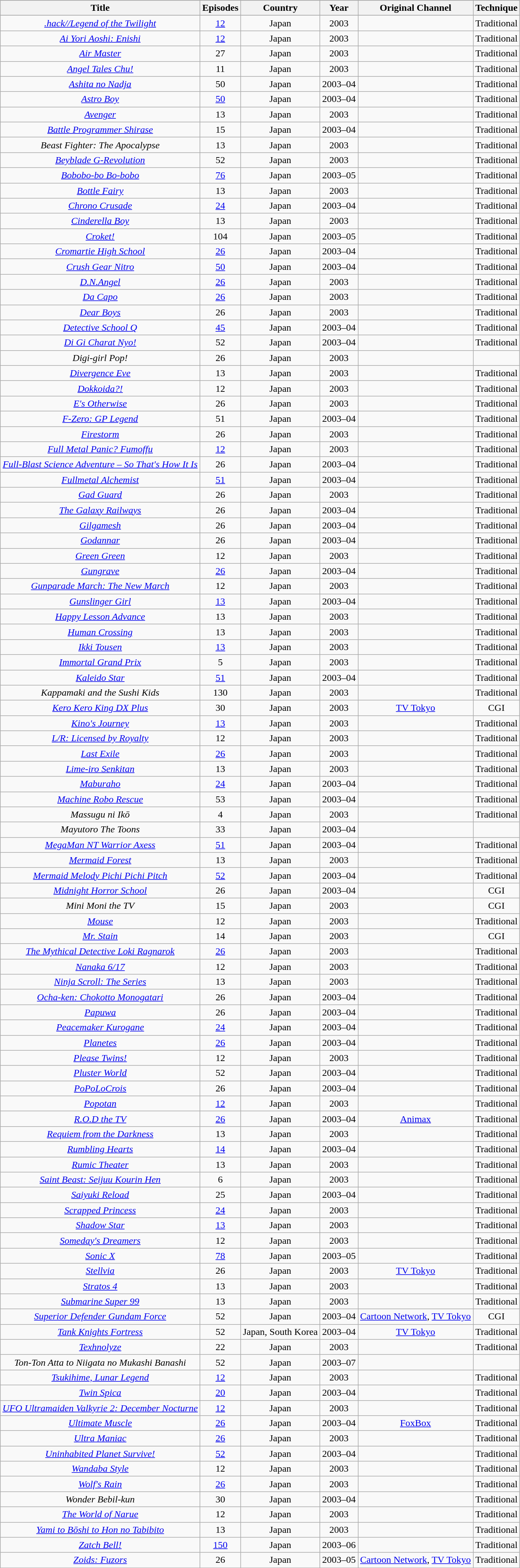<table class="wikitable sortable" style="text-align:center;">
<tr>
</tr>
<tr>
<th scope="col">Title</th>
<th scope="col">Episodes</th>
<th scope="col">Country</th>
<th scope="col">Year</th>
<th scope="col">Original Channel</th>
<th scope="col">Technique</th>
</tr>
<tr>
</tr>
<tr>
<td><em><a href='#'>.hack//Legend of the Twilight</a></em></td>
<td><a href='#'>12</a></td>
<td>Japan</td>
<td>2003</td>
<td></td>
<td>Traditional</td>
</tr>
<tr>
<td><em><a href='#'>Ai Yori Aoshi: Enishi</a></em></td>
<td><a href='#'>12</a></td>
<td>Japan</td>
<td>2003</td>
<td></td>
<td>Traditional</td>
</tr>
<tr>
<td><em><a href='#'>Air Master</a></em></td>
<td>27</td>
<td>Japan</td>
<td>2003</td>
<td></td>
<td>Traditional</td>
</tr>
<tr>
<td><em><a href='#'>Angel Tales Chu!</a></em></td>
<td>11</td>
<td>Japan</td>
<td>2003</td>
<td></td>
<td>Traditional</td>
</tr>
<tr>
<td><em><a href='#'>Ashita no Nadja</a></em></td>
<td>50</td>
<td>Japan</td>
<td>2003–04</td>
<td></td>
<td>Traditional</td>
</tr>
<tr>
<td><em><a href='#'>Astro Boy</a></em></td>
<td><a href='#'>50</a></td>
<td>Japan</td>
<td>2003–04</td>
<td></td>
<td>Traditional</td>
</tr>
<tr>
<td><em><a href='#'>Avenger</a></em></td>
<td>13</td>
<td>Japan</td>
<td>2003</td>
<td></td>
<td>Traditional</td>
</tr>
<tr>
<td><em><a href='#'>Battle Programmer Shirase</a></em></td>
<td>15</td>
<td>Japan</td>
<td>2003–04</td>
<td></td>
<td>Traditional</td>
</tr>
<tr>
<td><em>Beast Fighter: The Apocalypse</em></td>
<td>13</td>
<td>Japan</td>
<td>2003</td>
<td></td>
<td>Traditional</td>
</tr>
<tr>
<td><em><a href='#'>Beyblade G-Revolution</a></em></td>
<td>52</td>
<td>Japan</td>
<td>2003</td>
<td></td>
<td>Traditional</td>
</tr>
<tr>
<td><em><a href='#'>Bobobo-bo Bo-bobo</a></em></td>
<td><a href='#'>76</a></td>
<td>Japan</td>
<td>2003–05</td>
<td></td>
<td>Traditional</td>
</tr>
<tr>
<td><em><a href='#'>Bottle Fairy</a></em></td>
<td>13</td>
<td>Japan</td>
<td>2003</td>
<td></td>
<td>Traditional</td>
</tr>
<tr>
<td><em><a href='#'>Chrono Crusade</a></em></td>
<td><a href='#'>24</a></td>
<td>Japan</td>
<td>2003–04</td>
<td></td>
<td>Traditional</td>
</tr>
<tr>
<td><em><a href='#'>Cinderella Boy</a></em></td>
<td>13</td>
<td>Japan</td>
<td>2003</td>
<td></td>
<td>Traditional</td>
</tr>
<tr>
<td><em><a href='#'>Croket!</a></em></td>
<td>104</td>
<td>Japan</td>
<td>2003–05</td>
<td></td>
<td>Traditional</td>
</tr>
<tr>
<td><em><a href='#'>Cromartie High School</a></em></td>
<td><a href='#'>26</a></td>
<td>Japan</td>
<td>2003–04</td>
<td></td>
<td>Traditional</td>
</tr>
<tr>
<td><em><a href='#'>Crush Gear Nitro</a></em></td>
<td><a href='#'>50</a></td>
<td>Japan</td>
<td>2003–04</td>
<td></td>
<td>Traditional</td>
</tr>
<tr>
<td><em><a href='#'>D.N.Angel</a></em></td>
<td><a href='#'>26</a></td>
<td>Japan</td>
<td>2003</td>
<td></td>
<td>Traditional</td>
</tr>
<tr>
<td><em><a href='#'>Da Capo</a></em></td>
<td><a href='#'>26</a></td>
<td>Japan</td>
<td>2003</td>
<td></td>
<td>Traditional</td>
</tr>
<tr>
<td><em><a href='#'>Dear Boys</a></em></td>
<td>26</td>
<td>Japan</td>
<td>2003</td>
<td></td>
<td>Traditional</td>
</tr>
<tr>
<td><em><a href='#'>Detective School Q</a></em></td>
<td><a href='#'>45</a></td>
<td>Japan</td>
<td>2003–04</td>
<td></td>
<td>Traditional</td>
</tr>
<tr>
<td><em><a href='#'>Di Gi Charat Nyo!</a></em></td>
<td>52</td>
<td>Japan</td>
<td>2003–04</td>
<td></td>
<td>Traditional</td>
</tr>
<tr>
<td><em>Digi-girl Pop!</em></td>
<td>26</td>
<td>Japan</td>
<td>2003</td>
<td></td>
<td></td>
</tr>
<tr>
<td><em><a href='#'>Divergence Eve</a></em></td>
<td>13</td>
<td>Japan</td>
<td>2003</td>
<td></td>
<td>Traditional</td>
</tr>
<tr>
<td><em><a href='#'>Dokkoida?!</a></em></td>
<td>12</td>
<td>Japan</td>
<td>2003</td>
<td></td>
<td>Traditional</td>
</tr>
<tr>
<td><em><a href='#'>E's Otherwise</a></em></td>
<td>26</td>
<td>Japan</td>
<td>2003</td>
<td></td>
<td>Traditional</td>
</tr>
<tr>
<td><em><a href='#'>F-Zero: GP Legend</a></em></td>
<td>51</td>
<td>Japan</td>
<td>2003–04</td>
<td></td>
<td>Traditional</td>
</tr>
<tr>
<td><em><a href='#'>Firestorm</a></em></td>
<td>26</td>
<td>Japan</td>
<td>2003</td>
<td></td>
<td>Traditional</td>
</tr>
<tr>
<td><em><a href='#'>Full Metal Panic? Fumoffu</a></em></td>
<td><a href='#'>12</a></td>
<td>Japan</td>
<td>2003</td>
<td></td>
<td>Traditional</td>
</tr>
<tr>
<td><em><a href='#'>Full-Blast Science Adventure – So That's How It Is</a></em></td>
<td>26</td>
<td>Japan</td>
<td>2003–04</td>
<td></td>
<td>Traditional</td>
</tr>
<tr>
<td><em><a href='#'>Fullmetal Alchemist</a></em></td>
<td><a href='#'>51</a></td>
<td>Japan</td>
<td>2003–04</td>
<td></td>
<td>Traditional</td>
</tr>
<tr>
<td><em><a href='#'>Gad Guard</a></em></td>
<td>26</td>
<td>Japan</td>
<td>2003</td>
<td></td>
<td>Traditional</td>
</tr>
<tr>
<td data-sort-value="Galaxy Railways"><em><a href='#'>The Galaxy Railways</a></em></td>
<td>26</td>
<td>Japan</td>
<td>2003–04</td>
<td></td>
<td>Traditional</td>
</tr>
<tr>
<td><em><a href='#'>Gilgamesh</a></em></td>
<td>26</td>
<td>Japan</td>
<td>2003–04</td>
<td></td>
<td>Traditional</td>
</tr>
<tr>
<td><em><a href='#'>Godannar</a></em></td>
<td>26</td>
<td>Japan</td>
<td>2003–04</td>
<td></td>
<td>Traditional</td>
</tr>
<tr>
<td><em><a href='#'>Green Green</a></em></td>
<td>12</td>
<td>Japan</td>
<td>2003</td>
<td></td>
<td>Traditional</td>
</tr>
<tr>
<td><em><a href='#'>Gungrave</a></em></td>
<td><a href='#'>26</a></td>
<td>Japan</td>
<td>2003–04</td>
<td></td>
<td>Traditional</td>
</tr>
<tr>
<td><em><a href='#'>Gunparade March: The New March</a></em></td>
<td>12</td>
<td>Japan</td>
<td>2003</td>
<td></td>
<td>Traditional</td>
</tr>
<tr>
<td><em><a href='#'>Gunslinger Girl</a></em></td>
<td><a href='#'>13</a></td>
<td>Japan</td>
<td>2003–04</td>
<td></td>
<td>Traditional</td>
</tr>
<tr>
<td><em><a href='#'>Happy Lesson Advance</a></em></td>
<td>13</td>
<td>Japan</td>
<td>2003</td>
<td></td>
<td>Traditional</td>
</tr>
<tr>
<td><em><a href='#'>Human Crossing</a></em></td>
<td>13</td>
<td>Japan</td>
<td>2003</td>
<td></td>
<td>Traditional</td>
</tr>
<tr>
<td><em><a href='#'>Ikki Tousen</a></em></td>
<td><a href='#'>13</a></td>
<td>Japan</td>
<td>2003</td>
<td></td>
<td>Traditional</td>
</tr>
<tr>
<td><em><a href='#'>Immortal Grand Prix</a></em></td>
<td>5</td>
<td>Japan</td>
<td>2003</td>
<td></td>
<td>Traditional</td>
</tr>
<tr>
<td><em><a href='#'>Kaleido Star</a></em></td>
<td><a href='#'>51</a></td>
<td>Japan</td>
<td>2003–04</td>
<td></td>
<td>Traditional</td>
</tr>
<tr>
<td><em>Kappamaki and the Sushi Kids</em></td>
<td>130</td>
<td>Japan</td>
<td>2003</td>
<td></td>
<td>Traditional</td>
</tr>
<tr>
<td><em><a href='#'>Kero Kero King DX Plus</a></em></td>
<td>30</td>
<td>Japan</td>
<td>2003</td>
<td><a href='#'>TV Tokyo</a></td>
<td>CGI</td>
</tr>
<tr>
<td><em><a href='#'>Kino's Journey</a></em></td>
<td><a href='#'>13</a></td>
<td>Japan</td>
<td>2003</td>
<td></td>
<td>Traditional</td>
</tr>
<tr>
<td><em><a href='#'>L/R: Licensed by Royalty</a></em></td>
<td>12</td>
<td>Japan</td>
<td>2003</td>
<td></td>
<td>Traditional</td>
</tr>
<tr>
<td><em><a href='#'>Last Exile</a></em></td>
<td><a href='#'>26</a></td>
<td>Japan</td>
<td>2003</td>
<td></td>
<td>Traditional</td>
</tr>
<tr>
<td><em><a href='#'>Lime-iro Senkitan</a></em></td>
<td>13</td>
<td>Japan</td>
<td>2003</td>
<td></td>
<td>Traditional</td>
</tr>
<tr>
<td><em><a href='#'>Maburaho</a></em></td>
<td><a href='#'>24</a></td>
<td>Japan</td>
<td>2003–04</td>
<td></td>
<td>Traditional</td>
</tr>
<tr>
<td><em><a href='#'>Machine Robo Rescue</a></em></td>
<td>53</td>
<td>Japan</td>
<td>2003–04</td>
<td></td>
<td>Traditional</td>
</tr>
<tr>
<td><em>Massugu ni Ikō</em></td>
<td>4</td>
<td>Japan</td>
<td>2003</td>
<td></td>
<td>Traditional</td>
</tr>
<tr>
<td><em>Mayutoro The Toons</em></td>
<td>33</td>
<td>Japan</td>
<td>2003–04</td>
<td></td>
<td></td>
</tr>
<tr>
<td><em><a href='#'>MegaMan NT Warrior Axess</a></em></td>
<td><a href='#'>51</a></td>
<td>Japan</td>
<td>2003–04</td>
<td></td>
<td>Traditional</td>
</tr>
<tr>
<td><em><a href='#'>Mermaid Forest</a></em></td>
<td>13</td>
<td>Japan</td>
<td>2003</td>
<td></td>
<td>Traditional</td>
</tr>
<tr>
<td><em><a href='#'>Mermaid Melody Pichi Pichi Pitch</a></em></td>
<td><a href='#'>52</a></td>
<td>Japan</td>
<td>2003–04</td>
<td></td>
<td>Traditional</td>
</tr>
<tr>
<td><em><a href='#'>Midnight Horror School</a></em></td>
<td>26</td>
<td>Japan</td>
<td>2003–04</td>
<td></td>
<td>CGI</td>
</tr>
<tr>
<td><em>Mini Moni the TV</em></td>
<td>15</td>
<td>Japan</td>
<td>2003</td>
<td></td>
<td>CGI</td>
</tr>
<tr>
<td><em><a href='#'>Mouse</a></em></td>
<td>12</td>
<td>Japan</td>
<td>2003</td>
<td></td>
<td>Traditional</td>
</tr>
<tr>
<td><em><a href='#'>Mr. Stain</a></em></td>
<td>14</td>
<td>Japan</td>
<td>2003</td>
<td></td>
<td>CGI</td>
</tr>
<tr>
<td data-sort-value="Mythical Detective Loki Ragnarok"><em><a href='#'>The Mythical Detective Loki Ragnarok</a></em></td>
<td><a href='#'>26</a></td>
<td>Japan</td>
<td>2003</td>
<td></td>
<td>Traditional</td>
</tr>
<tr>
<td><em><a href='#'>Nanaka 6/17</a></em></td>
<td>12</td>
<td>Japan</td>
<td>2003</td>
<td></td>
<td>Traditional</td>
</tr>
<tr>
<td><em><a href='#'>Ninja Scroll: The Series</a></em></td>
<td>13</td>
<td>Japan</td>
<td>2003</td>
<td></td>
<td>Traditional</td>
</tr>
<tr>
<td><em><a href='#'>Ocha-ken: Chokotto Monogatari</a></em></td>
<td>26</td>
<td>Japan</td>
<td>2003–04</td>
<td></td>
<td>Traditional</td>
</tr>
<tr>
<td><em><a href='#'>Papuwa</a></em></td>
<td>26</td>
<td>Japan</td>
<td>2003–04</td>
<td></td>
<td>Traditional</td>
</tr>
<tr>
<td><em><a href='#'>Peacemaker Kurogane</a></em></td>
<td><a href='#'>24</a></td>
<td>Japan</td>
<td>2003–04</td>
<td></td>
<td>Traditional</td>
</tr>
<tr>
<td><em><a href='#'>Planetes</a></em></td>
<td><a href='#'>26</a></td>
<td>Japan</td>
<td>2003–04</td>
<td></td>
<td>Traditional</td>
</tr>
<tr>
<td><em><a href='#'>Please Twins!</a></em></td>
<td>12</td>
<td>Japan</td>
<td>2003</td>
<td></td>
<td>Traditional</td>
</tr>
<tr>
<td><em><a href='#'>Pluster World</a></em></td>
<td>52</td>
<td>Japan</td>
<td>2003–04</td>
<td></td>
<td>Traditional</td>
</tr>
<tr>
<td><em><a href='#'>PoPoLoCrois</a></em></td>
<td>26</td>
<td>Japan</td>
<td>2003–04</td>
<td></td>
<td>Traditional</td>
</tr>
<tr>
<td><em><a href='#'>Popotan</a></em></td>
<td><a href='#'>12</a></td>
<td>Japan</td>
<td>2003</td>
<td></td>
<td>Traditional</td>
</tr>
<tr>
<td><em><a href='#'>R.O.D the TV</a></em></td>
<td><a href='#'>26</a></td>
<td>Japan</td>
<td>2003–04</td>
<td><a href='#'>Animax</a></td>
<td>Traditional</td>
</tr>
<tr>
<td><em><a href='#'>Requiem from the Darkness</a></em></td>
<td>13</td>
<td>Japan</td>
<td>2003</td>
<td></td>
<td>Traditional</td>
</tr>
<tr>
<td><em><a href='#'>Rumbling Hearts</a></em></td>
<td><a href='#'>14</a></td>
<td>Japan</td>
<td>2003–04</td>
<td></td>
<td>Traditional</td>
</tr>
<tr>
<td><em><a href='#'>Rumic Theater</a></em></td>
<td>13</td>
<td>Japan</td>
<td>2003</td>
<td></td>
<td>Traditional</td>
</tr>
<tr>
<td><em><a href='#'>Saint Beast: Seijuu Kourin Hen</a></em></td>
<td>6</td>
<td>Japan</td>
<td>2003</td>
<td></td>
<td>Traditional</td>
</tr>
<tr>
<td><em><a href='#'>Saiyuki Reload</a></em></td>
<td>25</td>
<td>Japan</td>
<td>2003–04</td>
<td></td>
<td>Traditional</td>
</tr>
<tr>
<td><em><a href='#'>Scrapped Princess</a></em></td>
<td><a href='#'>24</a></td>
<td>Japan</td>
<td>2003</td>
<td></td>
<td>Traditional</td>
</tr>
<tr>
<td><em><a href='#'>Shadow Star</a></em></td>
<td><a href='#'>13</a></td>
<td>Japan</td>
<td>2003</td>
<td></td>
<td>Traditional</td>
</tr>
<tr>
<td><em><a href='#'>Someday's Dreamers</a></em></td>
<td>12</td>
<td>Japan</td>
<td>2003</td>
<td></td>
<td>Traditional</td>
</tr>
<tr>
<td><em><a href='#'>Sonic X</a></em></td>
<td><a href='#'>78</a></td>
<td>Japan</td>
<td>2003–05</td>
<td></td>
<td>Traditional</td>
</tr>
<tr>
<td><em><a href='#'>Stellvia</a></em></td>
<td>26</td>
<td>Japan</td>
<td>2003</td>
<td><a href='#'>TV Tokyo</a></td>
<td>Traditional</td>
</tr>
<tr>
<td><em><a href='#'>Stratos 4</a></em></td>
<td>13</td>
<td>Japan</td>
<td>2003</td>
<td></td>
<td>Traditional</td>
</tr>
<tr>
<td><em><a href='#'>Submarine Super 99</a></em></td>
<td>13</td>
<td>Japan</td>
<td>2003</td>
<td></td>
<td>Traditional</td>
</tr>
<tr>
<td><em><a href='#'>Superior Defender Gundam Force</a></em></td>
<td>52</td>
<td>Japan</td>
<td>2003–04</td>
<td><a href='#'>Cartoon Network</a>, <a href='#'>TV Tokyo</a></td>
<td>CGI</td>
</tr>
<tr>
<td><em><a href='#'>Tank Knights Fortress</a></em></td>
<td>52</td>
<td>Japan, South Korea</td>
<td>2003–04</td>
<td><a href='#'>TV Tokyo</a></td>
<td>Traditional</td>
</tr>
<tr>
<td><em><a href='#'>Texhnolyze</a></em></td>
<td>22</td>
<td>Japan</td>
<td>2003</td>
<td></td>
<td>Traditional</td>
</tr>
<tr>
<td><em>Ton-Ton Atta to Niigata no Mukashi Banashi</em></td>
<td>52</td>
<td>Japan</td>
<td>2003–07</td>
<td></td>
<td></td>
</tr>
<tr>
<td><em><a href='#'>Tsukihime, Lunar Legend</a></em></td>
<td><a href='#'>12</a></td>
<td>Japan</td>
<td>2003</td>
<td></td>
<td>Traditional</td>
</tr>
<tr>
<td><em><a href='#'>Twin Spica</a></em></td>
<td><a href='#'>20</a></td>
<td>Japan</td>
<td>2003–04</td>
<td></td>
<td>Traditional</td>
</tr>
<tr>
<td><em><a href='#'>UFO Ultramaiden Valkyrie 2: December Nocturne</a></em></td>
<td><a href='#'>12</a></td>
<td>Japan</td>
<td>2003</td>
<td></td>
<td>Traditional</td>
</tr>
<tr>
<td><em><a href='#'>Ultimate Muscle</a></em></td>
<td><a href='#'>26</a></td>
<td>Japan</td>
<td>2003–04</td>
<td><a href='#'>FoxBox</a></td>
<td>Traditional</td>
</tr>
<tr>
<td><em><a href='#'>Ultra Maniac</a></em></td>
<td><a href='#'>26</a></td>
<td>Japan</td>
<td>2003</td>
<td></td>
<td>Traditional</td>
</tr>
<tr>
<td><em><a href='#'>Uninhabited Planet Survive!</a></em></td>
<td><a href='#'>52</a></td>
<td>Japan</td>
<td>2003–04</td>
<td></td>
<td>Traditional</td>
</tr>
<tr>
<td><em><a href='#'>Wandaba Style</a></em></td>
<td>12</td>
<td>Japan</td>
<td>2003</td>
<td></td>
<td>Traditional</td>
</tr>
<tr>
<td><em><a href='#'>Wolf's Rain</a></em></td>
<td><a href='#'>26</a></td>
<td>Japan</td>
<td>2003</td>
<td></td>
<td>Traditional</td>
</tr>
<tr>
<td><em>Wonder Bebil-kun</em></td>
<td>30</td>
<td>Japan</td>
<td>2003–04</td>
<td></td>
<td>Traditional</td>
</tr>
<tr>
<td data-sort-value="World of Narue"><em><a href='#'>The World of Narue</a></em></td>
<td>12</td>
<td>Japan</td>
<td>2003</td>
<td></td>
<td>Traditional</td>
</tr>
<tr>
<td><em><a href='#'>Yami to Bōshi to Hon no Tabibito</a></em></td>
<td>13</td>
<td>Japan</td>
<td>2003</td>
<td></td>
<td>Traditional</td>
</tr>
<tr>
<td><em><a href='#'>Zatch Bell!</a></em></td>
<td><a href='#'>150</a></td>
<td>Japan</td>
<td>2003–06</td>
<td></td>
<td>Traditional</td>
</tr>
<tr>
<td><em><a href='#'>Zoids: Fuzors</a></em></td>
<td>26</td>
<td>Japan</td>
<td>2003–05</td>
<td><a href='#'>Cartoon Network</a>, <a href='#'>TV Tokyo</a></td>
<td>Traditional</td>
</tr>
</table>
